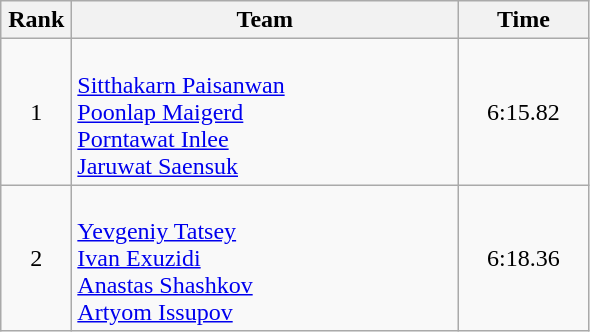<table class=wikitable style="text-align:center">
<tr>
<th width=40>Rank</th>
<th width=250>Team</th>
<th width=80>Time</th>
</tr>
<tr>
<td>1</td>
<td align=left><br><a href='#'>Sitthakarn Paisanwan</a><br><a href='#'>Poonlap Maigerd</a><br><a href='#'>Porntawat Inlee</a><br><a href='#'>Jaruwat Saensuk</a></td>
<td>6:15.82</td>
</tr>
<tr>
<td>2</td>
<td align=left><br><a href='#'>Yevgeniy Tatsey</a><br><a href='#'>Ivan Exuzidi</a><br><a href='#'>Anastas Shashkov</a><br><a href='#'>Artyom Issupov</a></td>
<td>6:18.36</td>
</tr>
</table>
